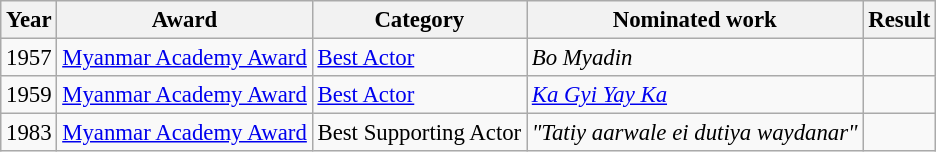<table class="wikitable" style="font-size: 95%">
<tr>
<th>Year</th>
<th>Award</th>
<th>Category</th>
<th>Nominated work</th>
<th>Result</th>
</tr>
<tr>
<td>1957</td>
<td><a href='#'>Myanmar Academy Award</a></td>
<td><a href='#'>Best Actor</a></td>
<td><em>Bo Myadin</em></td>
<td></td>
</tr>
<tr>
<td>1959</td>
<td><a href='#'>Myanmar Academy Award</a></td>
<td><a href='#'>Best Actor</a></td>
<td><em><a href='#'>Ka Gyi Yay Ka</a></em></td>
<td></td>
</tr>
<tr>
<td>1983</td>
<td><a href='#'>Myanmar Academy Award</a></td>
<td>Best Supporting Actor</td>
<td><em>"Tatiy aarwale ei dutiya waydanar"</em></td>
<td></td>
</tr>
</table>
